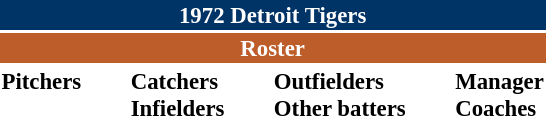<table class="toccolours" style="font-size: 95%;">
<tr>
<th colspan="10" style="background-color: #003366; color: white; text-align: center;">1972 Detroit Tigers</th>
</tr>
<tr>
<td colspan="10" style="background-color: #bd5d29; color: white; text-align: center;"><strong>Roster</strong></td>
</tr>
<tr>
<td valign="top"><strong>Pitchers</strong><br>

















</td>
<td width="25px"></td>
<td valign="top"><strong>Catchers</strong><br>



<strong>Infielders</strong>









</td>
<td width="25px"></td>
<td valign="top"><strong>Outfielders</strong><br>








<strong>Other batters</strong>
</td>
<td width="25px"></td>
<td valign="top"><strong>Manager</strong><br>
<strong>Coaches</strong>



</td>
</tr>
<tr>
</tr>
</table>
